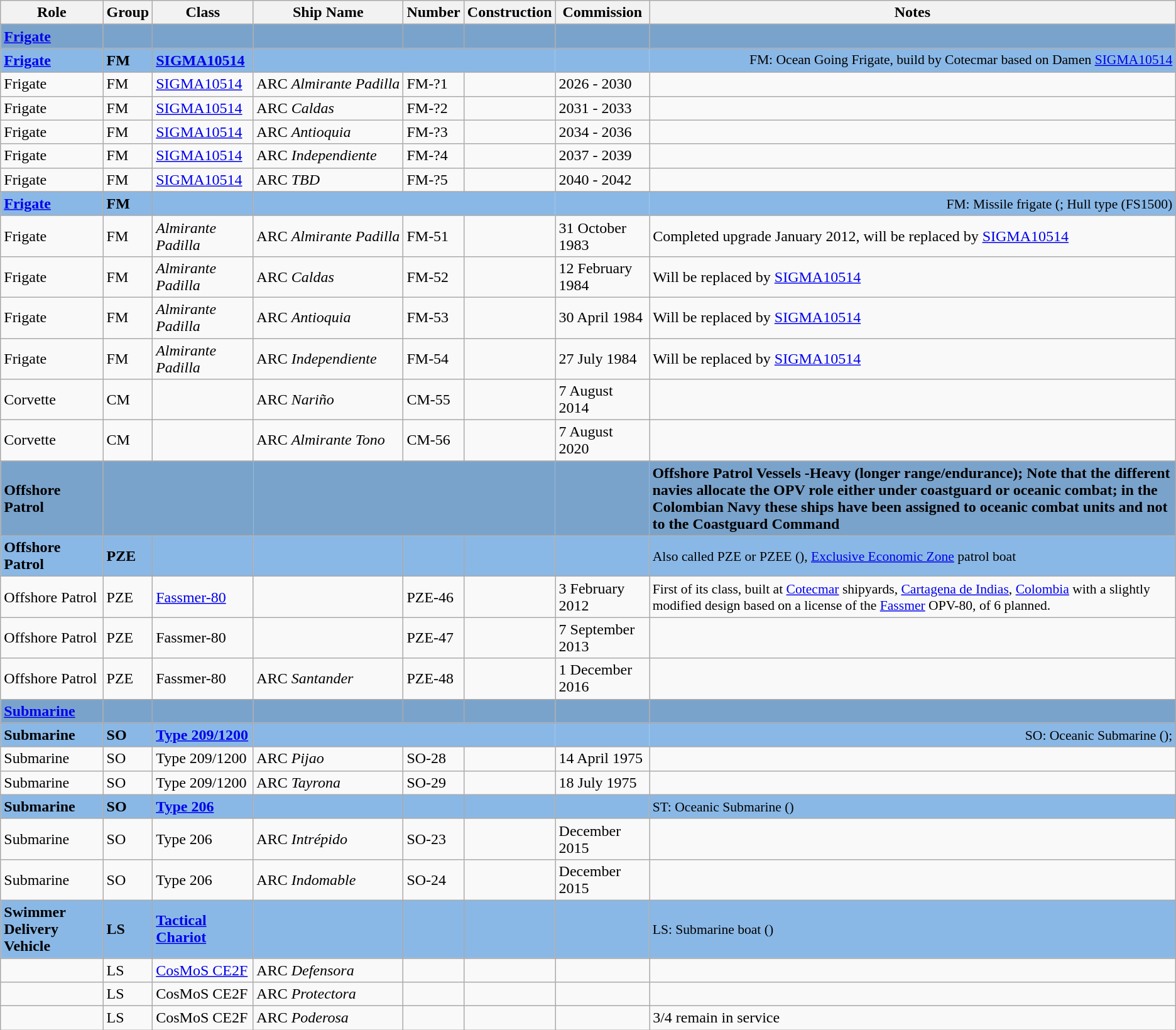<table class="wikitable collapsible sortable " style="min-width:50%;">
<tr>
<th>Role</th>
<th>Group</th>
<th>Class</th>
<th>Ship Name</th>
<th>Number</th>
<th>Construction</th>
<th>Commission</th>
<th class="unsortable">Notes</th>
</tr>
<tr style="background:#7AA3CC;font-weight:bold;"          >
<td><a href='#'>Frigate</a></td>
<td></td>
<td></td>
<td></td>
<td></td>
<td></td>
<td></td>
<td></td>
</tr>
<tr style="background:#8AB8E6;font-weight:bold;"         >
<td><a href='#'>Frigate</a></td>
<td>FM</td>
<td><a href='#'>SIGMA10514</a></td>
<td></td>
<td style="border-left-style:hidden;border-right-style:hidden;"></td>
<td style="border-left-style:hidden;border-right-style:hidden;"></td>
<td style="border-left-style:hidden;border-right-style:hidden;"></td>
<td style="text-align:right;font-weight:normal;font-size:0.9em"><div>FM: Ocean Going Frigate, build by Cotecmar based on Damen <a href='#'>SIGMA10514</a></div></td>
</tr>
<tr>
<td>Frigate</td>
<td>FM</td>
<td><a href='#'>SIGMA10514</a></td>
<td>ARC <em>Almirante Padilla</em></td>
<td>FM-?1</td>
<td></td>
<td>2026 - 2030</td>
<td></td>
</tr>
<tr>
<td>Frigate</td>
<td>FM</td>
<td><a href='#'>SIGMA10514</a></td>
<td>ARC <em>Caldas</em></td>
<td>FM-?2</td>
<td></td>
<td>2031 - 2033</td>
<td></td>
</tr>
<tr>
<td>Frigate</td>
<td>FM</td>
<td><a href='#'>SIGMA10514</a></td>
<td>ARC <em>Antioquia</em></td>
<td>FM-?3</td>
<td></td>
<td>2034 - 2036</td>
<td></td>
</tr>
<tr>
<td>Frigate</td>
<td>FM</td>
<td><a href='#'>SIGMA10514</a></td>
<td>ARC <em>Independiente</em></td>
<td>FM-?4</td>
<td></td>
<td>2037 - 2039</td>
<td></td>
</tr>
<tr>
<td>Frigate</td>
<td>FM</td>
<td><a href='#'>SIGMA10514</a></td>
<td>ARC <em>TBD</em></td>
<td>FM-?5</td>
<td></td>
<td>2040 - 2042</td>
<td></td>
</tr>
<tr>
</tr>
<tr style="background:#8AB8E6;font-weight:bold;"         >
<td><a href='#'>Frigate</a></td>
<td>FM</td>
<td></td>
<td></td>
<td style="border-left-style:hidden;border-right-style:hidden;"></td>
<td style="border-left-style:hidden;border-right-style:hidden;"></td>
<td style="border-left-style:hidden;border-right-style:hidden;"></td>
<td style="text-align:right;font-weight:normal;font-size:0.9em"><div>FM: Missile frigate (; Hull type  (FS1500)</div></td>
</tr>
<tr>
<td>Frigate</td>
<td>FM</td>
<td><em>Almirante Padilla</em></td>
<td style="white-space:nowrap">ARC <em>Almirante Padilla</em></td>
<td>FM-51</td>
<td></td>
<td>31 October 1983</td>
<td>Completed upgrade January 2012, will be replaced by <a href='#'>SIGMA10514</a></td>
</tr>
<tr>
<td>Frigate</td>
<td>FM</td>
<td><em>Almirante Padilla</em></td>
<td>ARC <em>Caldas</em></td>
<td>FM-52</td>
<td></td>
<td>12 February 1984</td>
<td>Will be replaced by <a href='#'>SIGMA10514</a></td>
</tr>
<tr>
<td>Frigate</td>
<td>FM</td>
<td><em>Almirante Padilla</em></td>
<td>ARC <em>Antioquia</em></td>
<td>FM-53</td>
<td></td>
<td>30 April 1984</td>
<td>Will be replaced by <a href='#'>SIGMA10514</a></td>
</tr>
<tr>
<td>Frigate</td>
<td>FM</td>
<td><em>Almirante Padilla</em></td>
<td>ARC <em>Independiente</em></td>
<td>FM-54</td>
<td></td>
<td>27 July 1984</td>
<td>Will be replaced by <a href='#'>SIGMA10514</a></td>
</tr>
<tr>
<td>Corvette</td>
<td>CM</td>
<td></td>
<td>ARC <em>Nariño</em></td>
<td>CM-55</td>
<td></td>
<td>7 August 2014</td>
<td></td>
</tr>
<tr>
<td>Corvette</td>
<td>CM</td>
<td></td>
<td>ARC <em>Almirante Tono</em></td>
<td>CM-56</td>
<td></td>
<td>7 August 2020</td>
<td></td>
</tr>
<tr style="background:#7AA3CC;font-weight:bold;"          >
<td>Offshore Patrol</td>
<td></td>
<td style="border-left-style:hidden;border-right-style:hidden;"></td>
<td style="border-left-style:hidden;border-right-style:hidden;"></td>
<td style="border-left-style:hidden;border-right-style:hidden;"></td>
<td style="border-left-style:hidden;border-right-style:hidden;"></td>
<td style="border-left-style:hidden;border-right-style:hidden;"></td>
<td><div>Offshore Patrol Vessels -Heavy (longer range/endurance); Note that the different navies allocate the OPV role either under coastguard or oceanic combat; in the Colombian Navy these ships have been assigned to  oceanic combat units and not to the Coastguard Command</div></td>
</tr>
<tr style="background:#8AB8E6;font-weight:bold;"          >
<td>Offshore Patrol</td>
<td>PZE</td>
<td></td>
<td></td>
<td></td>
<td></td>
<td></td>
<td style="font-size:0.9em;font-weight:normal;">Also called PZE or PZEE (), <a href='#'>Exclusive Economic Zone</a> patrol boat</td>
</tr>
<tr>
<td>Offshore Patrol</td>
<td>PZE</td>
<td><a href='#'>Fassmer-80</a></td>
<td></td>
<td>PZE-46</td>
<td style="white-space:nowrap"><br></td>
<td>3 February 2012</td>
<td style="font-size:0.9em">First of its class, built at <a href='#'>Cotecmar</a> shipyards, <a href='#'>Cartagena de Indias</a>, <a href='#'>Colombia</a> with a slightly modified design based on a license of the <a href='#'>Fassmer</a> OPV-80, of 6 planned.</td>
</tr>
<tr>
<td>Offshore Patrol</td>
<td>PZE</td>
<td>Fassmer-80</td>
<td></td>
<td>PZE-47</td>
<td style="white-space:nowrap"></td>
<td>7 September 2013</td>
<td style="font-size:0.9em"></td>
</tr>
<tr>
<td>Offshore Patrol</td>
<td>PZE</td>
<td>Fassmer-80</td>
<td>ARC <em>Santander</em></td>
<td>PZE-48</td>
<td style="white-space:nowrap"></td>
<td>1 December 2016</td>
<td style="font-size:0.9em"></td>
</tr>
<tr style="background:#7AA3CC;font-weight:bold;"           >
<td><a href='#'>Submarine</a></td>
<td></td>
<td></td>
<td></td>
<td></td>
<td></td>
<td></td>
<td></td>
</tr>
<tr style="background:#8AB8E6;font-weight:bold;"          >
<td>Submarine</td>
<td>SO</td>
<td><a href='#'>Type 209/1200</a></td>
<td></td>
<td style="border-left-style:hidden;border-right-style:hidden;"></td>
<td style="border-left-style:hidden;border-right-style:hidden;"></td>
<td style="border-left-style:hidden;border-right-style:hidden;"></td>
<td style="text-align:right;font-weight:normal;font-size:0.9em"><div>SO: Oceanic Submarine (); </div></td>
</tr>
<tr>
<td>Submarine</td>
<td>SO</td>
<td>Type 209/1200</td>
<td>ARC <em>Pijao</em></td>
<td>SO-28</td>
<td></td>
<td>14 April 1975</td>
<td></td>
</tr>
<tr>
<td>Submarine</td>
<td>SO</td>
<td>Type 209/1200</td>
<td>ARC <em>Tayrona</em></td>
<td>SO-29</td>
<td></td>
<td>18 July 1975</td>
<td></td>
</tr>
<tr style="background:#8AB8E6;font-weight:bold;">
<td>Submarine</td>
<td>SO</td>
<td><a href='#'>Type 206</a></td>
<td></td>
<td></td>
<td></td>
<td></td>
<td style="font-weight:normal;font-size:0.9em">ST: Oceanic Submarine ()</td>
</tr>
<tr>
<td>Submarine</td>
<td>SO</td>
<td>Type 206</td>
<td>ARC <em>Intrépido</em></td>
<td>SO-23</td>
<td></td>
<td>December 2015</td>
<td> </td>
</tr>
<tr>
<td>Submarine</td>
<td>SO</td>
<td>Type 206</td>
<td>ARC <em>Indomable</em></td>
<td>SO-24</td>
<td></td>
<td>December 2015</td>
<td></td>
</tr>
<tr style="background:#8AB8E6;font-weight:bold;">
<td>Swimmer Delivery Vehicle</td>
<td>LS</td>
<td><a href='#'>Tactical Chariot</a></td>
<td></td>
<td></td>
<td></td>
<td></td>
<td style="font-weight:normal;font-size:0.9em">LS: Submarine boat ()</td>
</tr>
<tr>
<td></td>
<td>LS</td>
<td><a href='#'>CosMoS CE2F</a></td>
<td>ARC <em>Defensora</em></td>
<td></td>
<td></td>
<td></td>
<td></td>
</tr>
<tr>
<td></td>
<td>LS</td>
<td>CosMoS CE2F</td>
<td>ARC <em>Protectora</em></td>
<td></td>
<td></td>
<td></td>
<td></td>
</tr>
<tr>
<td></td>
<td>LS</td>
<td>CosMoS CE2F</td>
<td>ARC <em>Poderosa</em></td>
<td></td>
<td></td>
<td></td>
<td>3/4 remain in service</td>
</tr>
</table>
